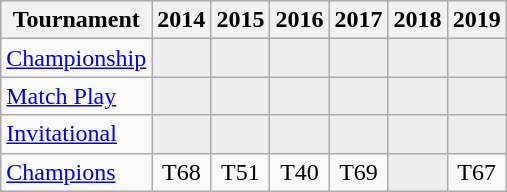<table class="wikitable" style="text-align:center;">
<tr>
<th>Tournament</th>
<th>2014</th>
<th>2015</th>
<th>2016</th>
<th>2017</th>
<th>2018</th>
<th>2019</th>
</tr>
<tr>
<td align="left"><a href='#'>Championship</a></td>
<td style="background:#eeeeee;"></td>
<td style="background:#eeeeee;"></td>
<td style="background:#eeeeee;"></td>
<td style="background:#eeeeee;"></td>
<td style="background:#eeeeee;"></td>
<td style="background:#eeeeee;"></td>
</tr>
<tr>
<td align="left"><a href='#'>Match Play</a></td>
<td style="background:#eeeeee;"></td>
<td style="background:#eeeeee;"></td>
<td style="background:#eeeeee;"></td>
<td style="background:#eeeeee;"></td>
<td style="background:#eeeeee;"></td>
<td style="background:#eeeeee;"></td>
</tr>
<tr>
<td align="left"><a href='#'>Invitational</a></td>
<td style="background:#eeeeee;"></td>
<td style="background:#eeeeee;"></td>
<td style="background:#eeeeee;"></td>
<td style="background:#eeeeee;"></td>
<td style="background:#eeeeee;"></td>
<td style="background:#eeeeee;"></td>
</tr>
<tr>
<td align="left"><a href='#'>Champions</a></td>
<td>T68</td>
<td>T51</td>
<td>T40</td>
<td>T69</td>
<td style="background:#eeeeee;"></td>
<td>T67</td>
</tr>
</table>
